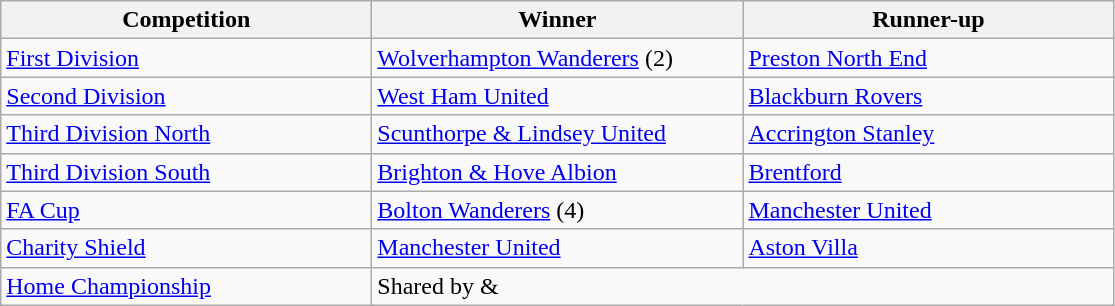<table class="wikitable">
<tr>
<th style="width:15em">Competition</th>
<th style="width:15em">Winner</th>
<th style="width:15em">Runner-up</th>
</tr>
<tr>
<td><a href='#'>First Division</a></td>
<td><a href='#'>Wolverhampton Wanderers</a> (2)</td>
<td><a href='#'>Preston North End</a></td>
</tr>
<tr>
<td><a href='#'>Second Division</a></td>
<td><a href='#'>West Ham United</a></td>
<td><a href='#'>Blackburn Rovers</a></td>
</tr>
<tr>
<td><a href='#'>Third Division North</a></td>
<td><a href='#'>Scunthorpe & Lindsey United</a></td>
<td><a href='#'>Accrington Stanley</a></td>
</tr>
<tr>
<td><a href='#'>Third Division South</a></td>
<td><a href='#'>Brighton & Hove Albion</a></td>
<td><a href='#'>Brentford</a></td>
</tr>
<tr>
<td><a href='#'>FA Cup</a></td>
<td><a href='#'>Bolton Wanderers</a> (4)</td>
<td><a href='#'>Manchester United</a></td>
</tr>
<tr>
<td><a href='#'>Charity Shield</a></td>
<td><a href='#'>Manchester United</a></td>
<td><a href='#'>Aston Villa</a></td>
</tr>
<tr>
<td><a href='#'>Home Championship</a></td>
<td colspan=2>Shared by  & </td>
</tr>
</table>
